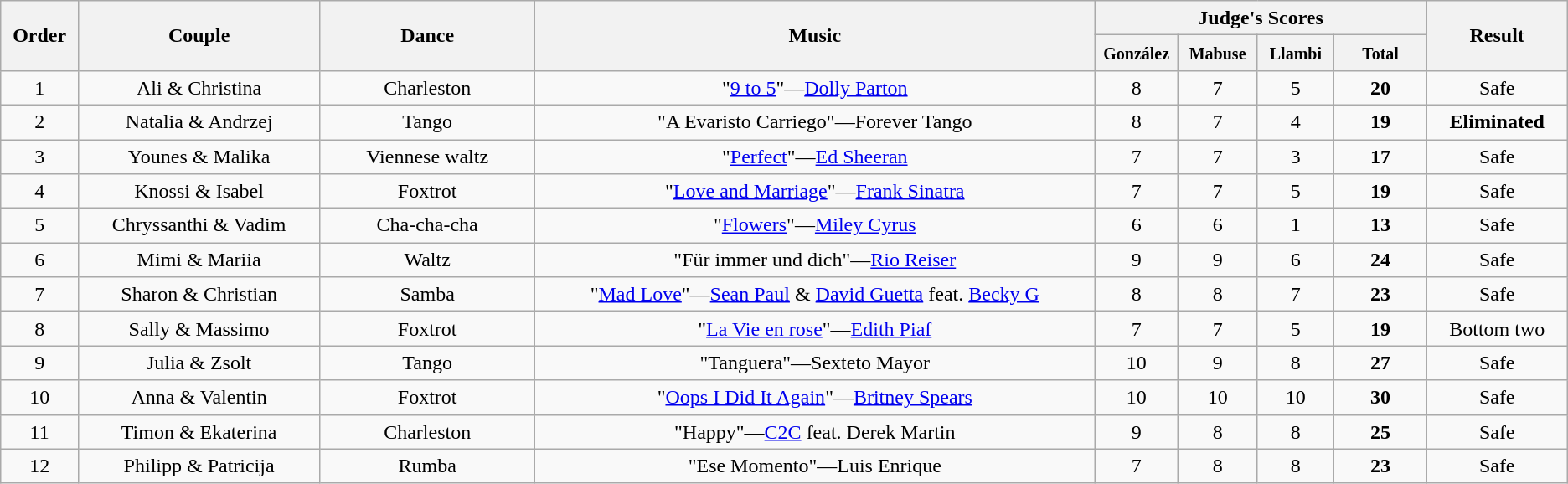<table class="wikitable center sortable" style="text-align:center; font-size:100%; line-height:20px;">
<tr>
<th rowspan="2" style="width: 4em">Order</th>
<th rowspan="2" style="width: 17em">Couple</th>
<th rowspan="2" style="width: 15em">Dance</th>
<th rowspan="2" style="width: 45em">Music</th>
<th colspan="4">Judge's Scores</th>
<th rowspan="2" style="width: 8em">Result</th>
</tr>
<tr>
<th style="width: 4em"><small>González</small></th>
<th style="width: 4em"><small>Mabuse</small></th>
<th style="width: 4em"><small>Llambi</small></th>
<th style="width: 6em"><small>Total</small></th>
</tr>
<tr>
<td>1</td>
<td>Ali & Christina</td>
<td>Charleston</td>
<td>"<a href='#'>9 to 5</a>"—<a href='#'>Dolly Parton</a></td>
<td>8</td>
<td>7</td>
<td>5</td>
<td><strong>20</strong></td>
<td>Safe</td>
</tr>
<tr>
<td>2</td>
<td>Natalia & Andrzej</td>
<td>Tango</td>
<td>"A Evaristo Carriego"—Forever Tango</td>
<td>8</td>
<td>7</td>
<td>4</td>
<td><strong>19</strong></td>
<td><strong>Eliminated</strong></td>
</tr>
<tr>
<td>3</td>
<td>Younes & Malika</td>
<td>Viennese waltz</td>
<td>"<a href='#'>Perfect</a>"—<a href='#'>Ed Sheeran</a></td>
<td>7</td>
<td>7</td>
<td>3</td>
<td><strong>17</strong></td>
<td>Safe</td>
</tr>
<tr>
<td>4</td>
<td>Knossi & Isabel</td>
<td>Foxtrot</td>
<td>"<a href='#'>Love and Marriage</a>"—<a href='#'>Frank Sinatra</a></td>
<td>7</td>
<td>7</td>
<td>5</td>
<td><strong>19</strong></td>
<td>Safe</td>
</tr>
<tr>
<td>5</td>
<td>Chryssanthi & Vadim</td>
<td>Cha-cha-cha</td>
<td>"<a href='#'>Flowers</a>"—<a href='#'>Miley Cyrus</a></td>
<td>6</td>
<td>6</td>
<td>1</td>
<td><strong>13</strong></td>
<td>Safe</td>
</tr>
<tr>
<td>6</td>
<td>Mimi & Mariia</td>
<td>Waltz</td>
<td>"Für immer und dich"—<a href='#'>Rio Reiser</a></td>
<td>9</td>
<td>9</td>
<td>6</td>
<td><strong>24</strong></td>
<td>Safe</td>
</tr>
<tr>
<td>7</td>
<td>Sharon & Christian</td>
<td>Samba</td>
<td>"<a href='#'>Mad Love</a>"—<a href='#'>Sean Paul</a> & <a href='#'>David Guetta</a> feat. <a href='#'>Becky G</a></td>
<td>8</td>
<td>8</td>
<td>7</td>
<td><strong>23</strong></td>
<td>Safe</td>
</tr>
<tr>
<td>8</td>
<td>Sally & Massimo</td>
<td>Foxtrot</td>
<td>"<a href='#'>La Vie en rose</a>"—<a href='#'>Edith Piaf</a></td>
<td>7</td>
<td>7</td>
<td>5</td>
<td><strong>19</strong></td>
<td>Bottom two</td>
</tr>
<tr>
<td>9</td>
<td>Julia & Zsolt</td>
<td>Tango</td>
<td>"Tanguera"—Sexteto Mayor</td>
<td>10</td>
<td>9</td>
<td>8</td>
<td><strong>27</strong></td>
<td>Safe</td>
</tr>
<tr>
<td>10</td>
<td>Anna & Valentin</td>
<td>Foxtrot</td>
<td>"<a href='#'>Oops I Did It Again</a>"—<a href='#'>Britney Spears</a></td>
<td>10</td>
<td>10</td>
<td>10</td>
<td><strong>30</strong></td>
<td>Safe</td>
</tr>
<tr>
<td>11</td>
<td>Timon & Ekaterina</td>
<td>Charleston</td>
<td>"Happy"—<a href='#'>C2C</a> feat. Derek Martin</td>
<td>9</td>
<td>8</td>
<td>8</td>
<td><strong>25</strong></td>
<td>Safe</td>
</tr>
<tr>
<td>12</td>
<td>Philipp & Patricija</td>
<td>Rumba</td>
<td>"Ese Momento"—Luis Enrique</td>
<td>7</td>
<td>8</td>
<td>8</td>
<td><strong>23</strong></td>
<td>Safe</td>
</tr>
</table>
